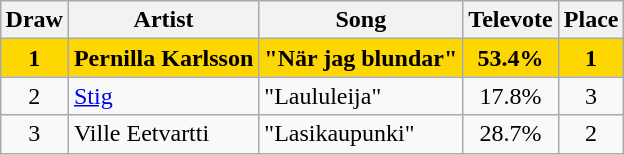<table class="sortable wikitable" style="margin: 1em auto 1em auto; text-align:center">
<tr>
<th>Draw</th>
<th>Artist</th>
<th>Song</th>
<th>Televote</th>
<th>Place</th>
</tr>
<tr style="font-weight:bold; background:gold;">
<td>1</td>
<td align="left">Pernilla Karlsson</td>
<td align="left">"När jag blundar"</td>
<td>53.4%</td>
<td>1</td>
</tr>
<tr>
<td>2</td>
<td align="left"><a href='#'>Stig</a></td>
<td align="left">"Laululeija"</td>
<td>17.8%</td>
<td>3</td>
</tr>
<tr>
<td>3</td>
<td align="left">Ville Eetvartti</td>
<td align="left">"Lasikaupunki"</td>
<td>28.7%</td>
<td>2</td>
</tr>
</table>
